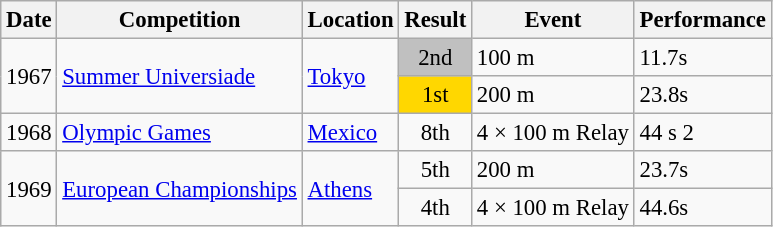<table class="wikitable" style="border-collapse: collapse; font-size: 95%; margin-bottom: 10px;">
<tr>
<th scope="col">Date</th>
<th scope="col">Competition</th>
<th scope="col">Location</th>
<th scope="col">Result</th>
<th scope="col">Event</th>
<th scope="col">Performance</th>
</tr>
<tr>
<td rowspan="2">1967</td>
<td rowspan="2"><a href='#'>Summer Universiade</a></td>
<td rowspan="2"><a href='#'>Tokyo</a></td>
<td align="center" bgcolor="silver">2nd</td>
<td>100 m</td>
<td>11.7s</td>
</tr>
<tr>
<td align="center" bgcolor="gold">1st</td>
<td>200 m</td>
<td>23.8s</td>
</tr>
<tr>
<td>1968</td>
<td><a href='#'>Olympic Games</a></td>
<td><a href='#'>Mexico</a></td>
<td align="center">8th</td>
<td>4 × 100 m Relay</td>
<td>44 s 2</td>
</tr>
<tr>
<td rowspan="2">1969</td>
<td rowspan="2"><a href='#'>European Championships</a></td>
<td rowspan="2"><a href='#'>Athens</a></td>
<td align="center">5th</td>
<td>200 m</td>
<td>23.7s</td>
</tr>
<tr>
<td align="center">4th</td>
<td>4 × 100 m Relay</td>
<td>44.6s</td>
</tr>
</table>
